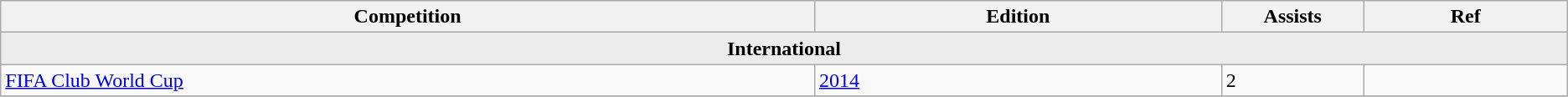<table class="wikitable sortable">
<tr>
<th scope="col" width=20%>Competition</th>
<th scope="col" style="width:10%;">Edition</th>
<th scope="col" width=3%>Assists</th>
<th scope="col" width=5%>Ref</th>
</tr>
<tr>
<td colspan="4" style="background: #ececec; vertical-align: middle; text-align: center; " class="table-na"><strong>International</strong></td>
</tr>
<tr>
<td><a href='#'>FIFA Club World Cup</a></td>
<td><a href='#'>2014</a></td>
<td>2</td>
<td></td>
</tr>
<tr>
</tr>
</table>
